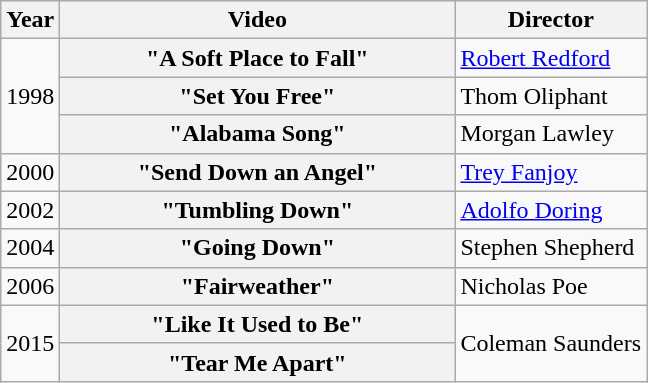<table class="wikitable plainrowheaders">
<tr>
<th>Year</th>
<th style="width:16em;">Video</th>
<th>Director</th>
</tr>
<tr>
<td rowspan="3">1998</td>
<th scope="row">"A Soft Place to Fall"</th>
<td><a href='#'>Robert Redford</a></td>
</tr>
<tr>
<th scope="row">"Set You Free"</th>
<td>Thom Oliphant</td>
</tr>
<tr>
<th scope="row">"Alabama Song"</th>
<td>Morgan Lawley</td>
</tr>
<tr>
<td>2000</td>
<th scope="row">"Send Down an Angel"</th>
<td><a href='#'>Trey Fanjoy</a></td>
</tr>
<tr>
<td>2002</td>
<th scope="row">"Tumbling Down"</th>
<td><a href='#'>Adolfo Doring</a></td>
</tr>
<tr>
<td>2004</td>
<th scope="row">"Going Down"</th>
<td>Stephen Shepherd</td>
</tr>
<tr>
<td>2006</td>
<th scope="row">"Fairweather"</th>
<td>Nicholas Poe</td>
</tr>
<tr>
<td rowspan="2">2015</td>
<th scope="row">"Like It Used to Be"</th>
<td rowspan="2">Coleman Saunders</td>
</tr>
<tr>
<th scope="row">"Tear Me Apart"</th>
</tr>
</table>
